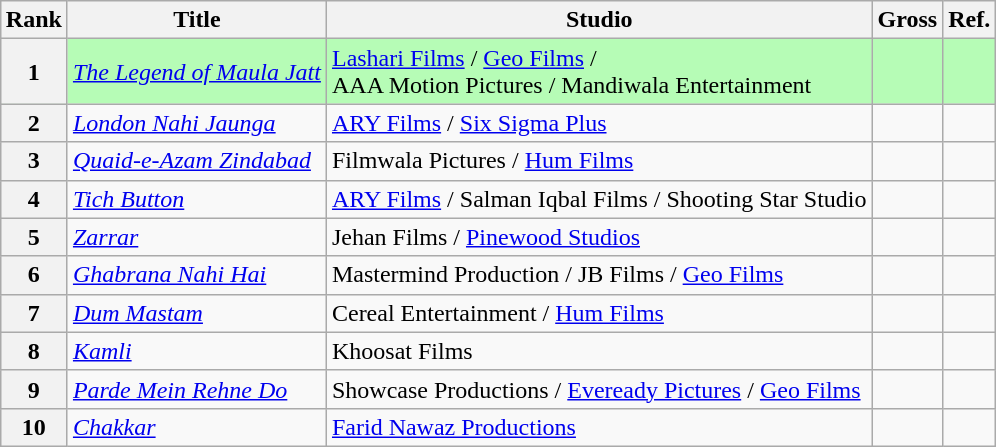<table class="wikitable sortable" style="margin:automaaa ki tere; margin:auto;">
<tr>
<th>Rank</th>
<th>Title</th>
<th>Studio</th>
<th>Gross</th>
<th>Ref.</th>
</tr>
<tr style="background:#b6fcb6;">
<th>1</th>
<td><em><a href='#'>The Legend of Maula Jatt</a></em></td>
<td><a href='#'>Lashari Films</a> / <a href='#'>Geo Films</a> /<br>AAA Motion Pictures /
Mandiwala Entertainment</td>
<td></td>
<td></td>
</tr>
<tr>
<th>2</th>
<td><em><a href='#'>London Nahi Jaunga</a></em></td>
<td><a href='#'>ARY Films</a> / <a href='#'>Six Sigma Plus</a></td>
<td></td>
<td></td>
</tr>
<tr>
<th>3</th>
<td><em><a href='#'>Quaid-e-Azam Zindabad</a></em></td>
<td>Filmwala Pictures / <a href='#'>Hum Films</a></td>
<td></td>
<td></td>
</tr>
<tr>
<th>4</th>
<td><em><a href='#'>Tich Button</a></em></td>
<td><a href='#'>ARY Films</a> / Salman Iqbal Films / Shooting Star Studio</td>
<td></td>
<td></td>
</tr>
<tr>
<th>5</th>
<td><em><a href='#'>Zarrar</a></em></td>
<td>Jehan Films / <a href='#'>Pinewood Studios</a></td>
<td></td>
<td></td>
</tr>
<tr>
<th>6</th>
<td><em><a href='#'>Ghabrana Nahi Hai</a></em></td>
<td>Mastermind Production / JB Films / <a href='#'>Geo Films</a></td>
<td></td>
<td></td>
</tr>
<tr>
<th>7</th>
<td><em><a href='#'>Dum Mastam</a></em></td>
<td>Cereal Entertainment / <a href='#'>Hum Films</a></td>
<td></td>
<td></td>
</tr>
<tr>
<th>8</th>
<td><em><a href='#'>Kamli</a></em></td>
<td>Khoosat Films</td>
<td></td>
<td></td>
</tr>
<tr>
<th>9</th>
<td><em><a href='#'>Parde Mein Rehne Do</a></em></td>
<td>Showcase Productions / <a href='#'>Eveready Pictures</a> / <a href='#'>Geo Films</a></td>
<td></td>
<td></td>
</tr>
<tr>
<th>10</th>
<td><em><a href='#'>Chakkar</a></em></td>
<td><a href='#'>Farid Nawaz Productions</a></td>
<td></td>
<td></td>
</tr>
</table>
